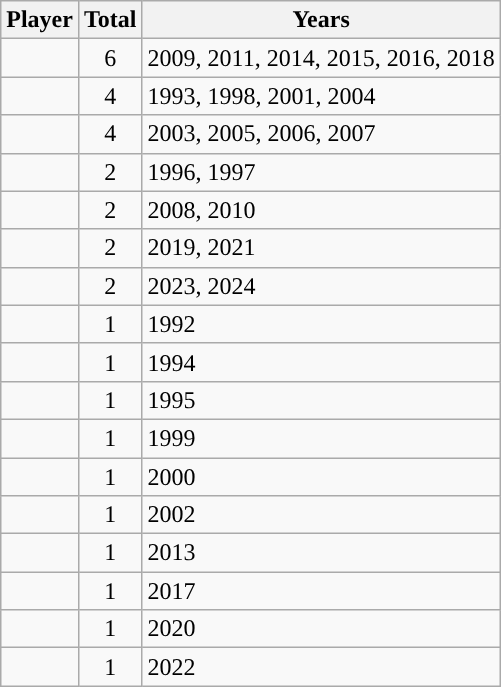<table class="sortable wikitable">
<tr>
<th>Player</th>
<th>Total</th>
<th class="unsortable">Years</th>
</tr>
<tr>
<td></td>
<td align=center>6</td>
<td>2009, 2011, 2014, 2015, 2016, 2018</td>
</tr>
<tr>
<td></td>
<td align=center>4</td>
<td>1993, 1998, 2001, 2004</td>
</tr>
<tr>
<td></td>
<td align=center>4</td>
<td>2003, 2005, 2006, 2007</td>
</tr>
<tr>
<td></td>
<td align=center>2</td>
<td>1996, 1997</td>
</tr>
<tr>
<td></td>
<td align=center>2</td>
<td>2008, 2010</td>
</tr>
<tr>
<td></td>
<td align="center">2</td>
<td>2019, 2021</td>
</tr>
<tr>
<td></td>
<td align=center>2</td>
<td>2023, 2024</td>
</tr>
<tr>
<td></td>
<td align=center>1</td>
<td>1992</td>
</tr>
<tr>
<td></td>
<td align=center>1</td>
<td>1994</td>
</tr>
<tr>
<td></td>
<td align=center>1</td>
<td>1995</td>
</tr>
<tr>
<td></td>
<td align=center>1</td>
<td>1999</td>
</tr>
<tr>
<td></td>
<td align=center>1</td>
<td>2000</td>
</tr>
<tr>
<td></td>
<td align=center>1</td>
<td>2002</td>
</tr>
<tr>
<td></td>
<td align=center>1</td>
<td>2013</td>
</tr>
<tr>
<td></td>
<td align=center>1</td>
<td>2017</td>
</tr>
<tr>
<td></td>
<td align=center>1</td>
<td>2020</td>
</tr>
<tr>
<td></td>
<td align=center>1</td>
<td>2022</td>
</tr>
</table>
